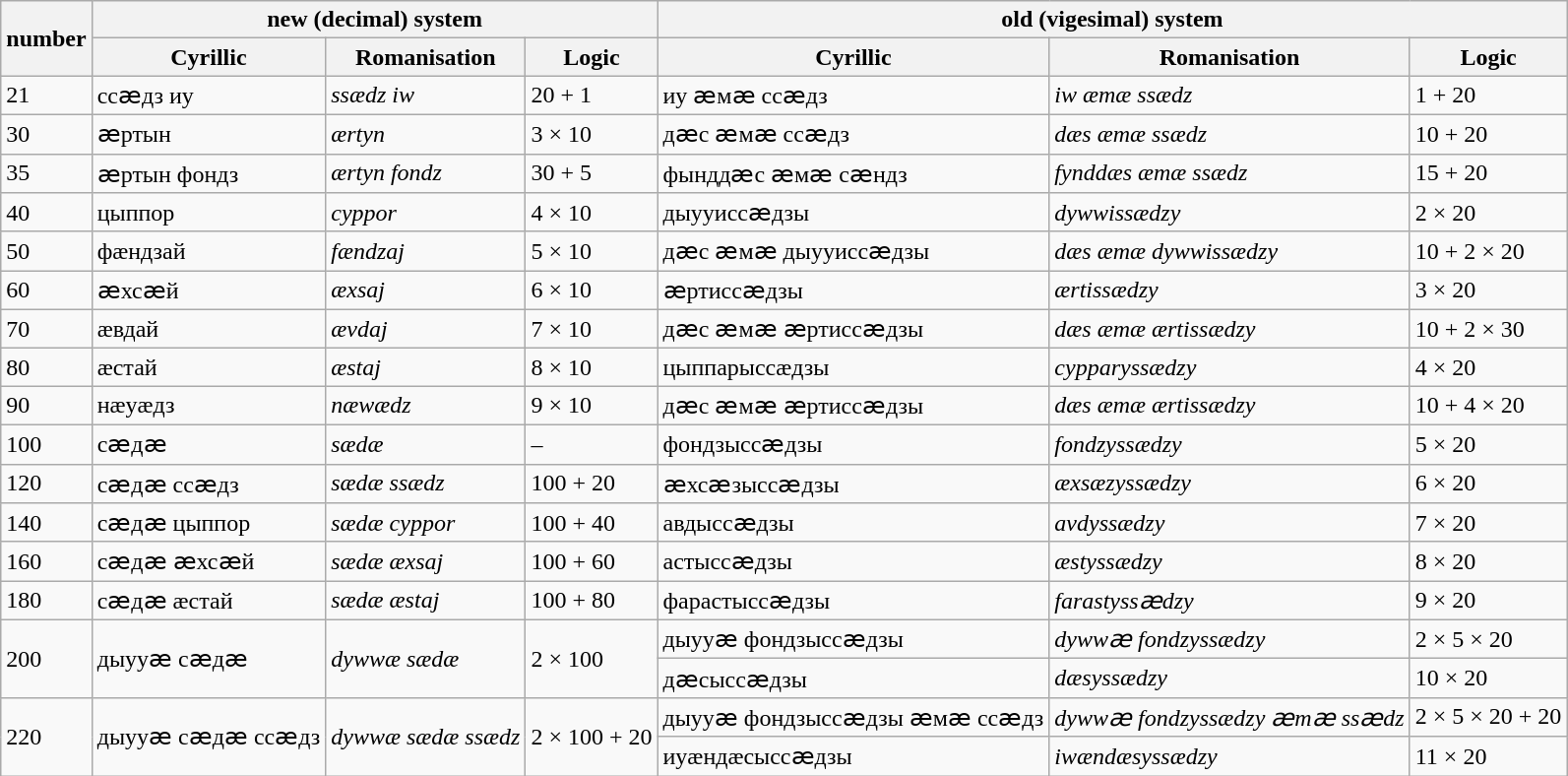<table class="wikitable">
<tr>
<th rowspan=2>number</th>
<th colspan=3>new (decimal) system</th>
<th colspan=3>old (vigesimal) system</th>
</tr>
<tr>
<th>Cyrillic</th>
<th>Romanisation</th>
<th>Logic</th>
<th>Cyrillic</th>
<th>Romanisation</th>
<th>Logic</th>
</tr>
<tr>
<td>21</td>
<td>ссӕдз иу</td>
<td><em>ssædz iw</em></td>
<td>20 + 1</td>
<td>иу ӕмӕ ссӕдз</td>
<td><em>iw æmæ ssædz</em></td>
<td>1 + 20</td>
</tr>
<tr>
<td>30</td>
<td>ӕртын</td>
<td><em>ærtyn</em></td>
<td>3 × 10</td>
<td>дӕс ӕмӕ ссӕдз</td>
<td><em>dæs æmæ ssædz</em></td>
<td>10 + 20</td>
</tr>
<tr>
<td>35</td>
<td>ӕртын фондз</td>
<td><em>ærtyn fondz</em></td>
<td>30 + 5</td>
<td>фынддӕс ӕмӕ сӕндз</td>
<td><em>fynddæs æmæ ssædz</em></td>
<td>15 + 20</td>
</tr>
<tr>
<td>40</td>
<td>цыппор</td>
<td><em>cyppor</em></td>
<td>4 × 10</td>
<td>дыууиссӕдзы</td>
<td><em>dywwissædzy</em></td>
<td>2 × 20</td>
</tr>
<tr>
<td>50</td>
<td>фæндзай</td>
<td><em>fændzaj</em></td>
<td>5 × 10</td>
<td>дӕс ӕмӕ дыууиссӕдзы</td>
<td><em>dæs æmæ dywwissædzy</em></td>
<td>10 + 2 × 20</td>
</tr>
<tr>
<td>60</td>
<td>ӕхсӕй</td>
<td><em>æxsaj</em></td>
<td>6 × 10</td>
<td>ӕртиссӕдзы</td>
<td><em>ærtissædzy</em></td>
<td>3 × 20</td>
</tr>
<tr>
<td>70</td>
<td>æвдай</td>
<td><em>ævdaj</em></td>
<td>7 × 10</td>
<td>дӕс ӕмӕ ӕртиссӕдзы</td>
<td><em>dæs æmæ ærtissædzy</em></td>
<td>10 + 2 × 30</td>
</tr>
<tr>
<td>80</td>
<td>æстай</td>
<td><em>æstaj</em></td>
<td>8 × 10</td>
<td>цыппарыссæдзы</td>
<td><em>cypparyssædzy</em></td>
<td>4 × 20</td>
</tr>
<tr>
<td>90</td>
<td>нæуæдз</td>
<td><em>næwædz</em></td>
<td>9 × 10</td>
<td>дӕс ӕмӕ ӕртиссӕдзы</td>
<td><em>dæs æmæ ærtissædzy</em></td>
<td>10 + 4 × 20</td>
</tr>
<tr>
<td>100</td>
<td>сӕдӕ</td>
<td><em>sædæ</em></td>
<td>–</td>
<td>фондзыссӕдзы</td>
<td><em>fondzyssædzy</em></td>
<td>5 × 20</td>
</tr>
<tr>
<td>120</td>
<td>сӕдӕ ссӕдз</td>
<td><em>sædæ ssædz</em></td>
<td>100 + 20</td>
<td>ӕхсӕзыссӕдзы</td>
<td><em>æxsæzyssædzy</em></td>
<td>6 × 20</td>
</tr>
<tr>
<td>140</td>
<td>сӕдӕ цыппор</td>
<td><em>sædæ cyppor</em></td>
<td>100 + 40</td>
<td>авдыссӕдзы</td>
<td><em>avdyssædzy</em></td>
<td>7 × 20</td>
</tr>
<tr>
<td>160</td>
<td>сӕдӕ ӕхсӕй</td>
<td><em>sædæ æxsaj</em></td>
<td>100 + 60</td>
<td>астыссӕдзы</td>
<td><em>æstyssædzy</em></td>
<td>8 × 20</td>
</tr>
<tr>
<td>180</td>
<td>сӕдӕ æстай</td>
<td><em>sædæ æstaj</em></td>
<td>100 + 80</td>
<td>фарастыссӕдзы</td>
<td><em>farastyssӕdzy</em></td>
<td>9 × 20</td>
</tr>
<tr>
<td rowspan=2>200</td>
<td rowspan=2>дыууӕ сӕдӕ</td>
<td rowspan=2><em>dywwæ sædæ</em></td>
<td rowspan=2>2 × 100</td>
<td>дыууӕ фондзыссӕдзы</td>
<td><em>dywwӕ fondzyssædzy</em></td>
<td>2 × 5 × 20</td>
</tr>
<tr>
<td>дӕсыссӕдзы</td>
<td><em>dæsyssædzy</em></td>
<td>10 × 20</td>
</tr>
<tr>
<td rowspan=2>220</td>
<td rowspan=2>дыууӕ сӕдӕ ссӕдз</td>
<td rowspan=2><em>dywwæ sædæ ssædz</em></td>
<td rowspan=2>2 × 100 + 20</td>
<td>дыууӕ фондзыссӕдзы ӕмӕ ссӕдз</td>
<td><em>dywwӕ fondzyssædzy ӕmӕ ssӕdz</em></td>
<td>2 × 5 × 20 + 20</td>
</tr>
<tr>
<td>иуæндæсыссӕдзы</td>
<td><em>iwændæsyssædzy</em></td>
<td>11 × 20</td>
</tr>
</table>
